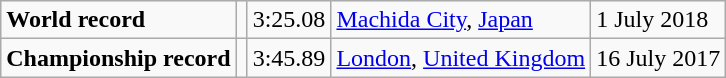<table class="wikitable">
<tr>
<td><strong>World record</strong></td>
<td></td>
<td>3:25.08</td>
<td><a href='#'>Machida City</a>, <a href='#'>Japan</a></td>
<td>1 July 2018</td>
</tr>
<tr>
<td><strong>Championship record</strong></td>
<td></td>
<td>3:45.89</td>
<td><a href='#'>London</a>, <a href='#'>United Kingdom</a></td>
<td>16 July 2017</td>
</tr>
</table>
